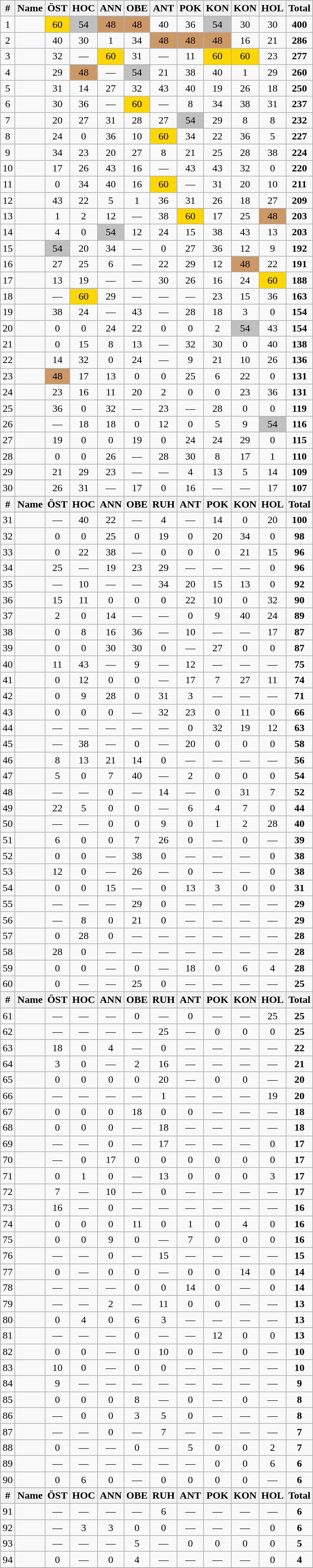<table class="wikitable sortable" style="text-align:center;">
<tr>
<th>#</th>
<th>Name</th>
<th>ÖST</th>
<th>HOC</th>
<th>ANN</th>
<th>OBE</th>
<th>ANT</th>
<th>POK</th>
<th>KON</th>
<th>KON</th>
<th>HOL</th>
<th>Total</th>
</tr>
<tr>
<td>1</td>
<td align="left"></td>
<td bgcolor="gold">60</td>
<td bgcolor="silver">54</td>
<td bgcolor=CC9966>48</td>
<td bgcolor=CC9966>48</td>
<td>40</td>
<td>36</td>
<td bgcolor="silver">54</td>
<td>30</td>
<td>30</td>
<td><strong>400</strong></td>
</tr>
<tr>
<td>2</td>
<td align="left"></td>
<td>40</td>
<td>30</td>
<td>1</td>
<td>34</td>
<td bgcolor=CC9966>48</td>
<td bgcolor=CC9966>48</td>
<td bgcolor=CC9966>48</td>
<td>16</td>
<td>21</td>
<td><strong>286</strong></td>
</tr>
<tr>
<td>3</td>
<td align="left"></td>
<td>32</td>
<td>—</td>
<td bgcolor="gold">60</td>
<td>31</td>
<td>—</td>
<td>11</td>
<td bgcolor="gold">60</td>
<td bgcolor="gold">60</td>
<td>23</td>
<td><strong>277</strong></td>
</tr>
<tr>
<td>4</td>
<td align="left"></td>
<td>29</td>
<td bgcolor=CC9966>48</td>
<td>—</td>
<td bgcolor="silver">54</td>
<td>21</td>
<td>38</td>
<td>40</td>
<td>1</td>
<td>29</td>
<td><strong>260</strong></td>
</tr>
<tr>
<td>5</td>
<td align="left"></td>
<td>31</td>
<td>14</td>
<td>27</td>
<td>32</td>
<td>43</td>
<td>40</td>
<td>19</td>
<td>26</td>
<td>18</td>
<td><strong>250</strong></td>
</tr>
<tr>
<td>6</td>
<td align="left"></td>
<td>30</td>
<td>36</td>
<td>—</td>
<td bgcolor="gold">60</td>
<td>—</td>
<td>8</td>
<td>34</td>
<td>38</td>
<td>31</td>
<td><strong>237</strong></td>
</tr>
<tr>
<td>7</td>
<td align="left"></td>
<td>20</td>
<td>27</td>
<td>31</td>
<td>28</td>
<td>27</td>
<td bgcolor="silver">54</td>
<td>29</td>
<td>8</td>
<td>8</td>
<td><strong>232</strong></td>
</tr>
<tr>
<td>8</td>
<td align="left"></td>
<td>24</td>
<td>0</td>
<td>36</td>
<td>10</td>
<td bgcolor="gold">60</td>
<td>34</td>
<td>22</td>
<td>36</td>
<td>5</td>
<td><strong>227</strong></td>
</tr>
<tr>
<td>9</td>
<td align="left"></td>
<td>34</td>
<td>23</td>
<td>20</td>
<td>27</td>
<td>8</td>
<td>21</td>
<td>25</td>
<td>28</td>
<td>38</td>
<td><strong>224</strong></td>
</tr>
<tr>
<td>10</td>
<td align="left"></td>
<td>17</td>
<td>26</td>
<td>43</td>
<td>16</td>
<td>—</td>
<td>43</td>
<td>43</td>
<td>32</td>
<td>0</td>
<td><strong>220</strong></td>
</tr>
<tr>
<td>11</td>
<td align="left"></td>
<td>0</td>
<td>34</td>
<td>40</td>
<td>16</td>
<td bgcolor="gold">60</td>
<td>—</td>
<td>31</td>
<td>20</td>
<td>10</td>
<td><strong>211</strong></td>
</tr>
<tr>
<td>12</td>
<td align="left"></td>
<td>43</td>
<td>22</td>
<td>5</td>
<td>1</td>
<td>36</td>
<td>31</td>
<td>26</td>
<td>18</td>
<td>27</td>
<td><strong>209</strong></td>
</tr>
<tr>
<td>13</td>
<td align="left"></td>
<td>1</td>
<td>2</td>
<td>12</td>
<td>—</td>
<td>38</td>
<td bgcolor="gold">60</td>
<td>17</td>
<td>25</td>
<td bgcolor=CC9966>48</td>
<td><strong>203</strong></td>
</tr>
<tr>
<td>14</td>
<td align="left"></td>
<td>4</td>
<td>0</td>
<td bgcolor="silver">54</td>
<td>12</td>
<td>24</td>
<td>15</td>
<td>38</td>
<td>43</td>
<td>13</td>
<td><strong>203</strong></td>
</tr>
<tr>
<td>15</td>
<td align="left"></td>
<td bgcolor="silver">54</td>
<td>20</td>
<td>34</td>
<td>—</td>
<td>0</td>
<td>27</td>
<td>36</td>
<td>12</td>
<td>9</td>
<td><strong>192</strong></td>
</tr>
<tr>
<td>16</td>
<td align="left"></td>
<td>27</td>
<td>25</td>
<td>6</td>
<td>—</td>
<td>22</td>
<td>29</td>
<td>12</td>
<td bgcolor=CC9966>48</td>
<td>22</td>
<td><strong>191</strong></td>
</tr>
<tr>
<td>17</td>
<td align="left"></td>
<td>13</td>
<td>19</td>
<td>—</td>
<td>—</td>
<td>30</td>
<td>26</td>
<td>16</td>
<td>24</td>
<td bgcolor="gold">60</td>
<td><strong>188</strong></td>
</tr>
<tr>
<td>18</td>
<td align="left"></td>
<td>—</td>
<td bgcolor="gold">60</td>
<td>29</td>
<td>—</td>
<td>—</td>
<td>—</td>
<td>23</td>
<td>15</td>
<td>36</td>
<td><strong>163</strong></td>
</tr>
<tr>
<td>19</td>
<td align="left"></td>
<td>38</td>
<td>24</td>
<td>—</td>
<td>43</td>
<td>—</td>
<td>28</td>
<td>18</td>
<td>3</td>
<td>0</td>
<td><strong>154</strong></td>
</tr>
<tr>
<td>20</td>
<td align="left"></td>
<td>0</td>
<td>0</td>
<td>24</td>
<td>22</td>
<td>0</td>
<td>0</td>
<td>2</td>
<td bgcolor="silver">54</td>
<td>43</td>
<td><strong>154</strong></td>
</tr>
<tr>
<td>21</td>
<td align="left"></td>
<td>0</td>
<td>15</td>
<td>8</td>
<td>13</td>
<td>—</td>
<td>32</td>
<td>30</td>
<td>0</td>
<td>40</td>
<td><strong>138</strong></td>
</tr>
<tr>
<td>22</td>
<td align="left"></td>
<td>14</td>
<td>32</td>
<td>0</td>
<td>24</td>
<td>—</td>
<td>9</td>
<td>21</td>
<td>10</td>
<td>26</td>
<td><strong>136</strong></td>
</tr>
<tr>
<td>23</td>
<td align="left"></td>
<td bgcolor=CC9966>48</td>
<td>17</td>
<td>13</td>
<td>0</td>
<td>0</td>
<td>25</td>
<td>6</td>
<td>22</td>
<td>0</td>
<td><strong>131</strong></td>
</tr>
<tr>
<td>24</td>
<td align="left"></td>
<td>23</td>
<td>16</td>
<td>11</td>
<td>20</td>
<td>2</td>
<td>0</td>
<td>0</td>
<td>23</td>
<td>36</td>
<td><strong>131</strong></td>
</tr>
<tr>
<td>25</td>
<td align="left"></td>
<td>36</td>
<td>0</td>
<td>32</td>
<td>—</td>
<td>23</td>
<td>—</td>
<td>28</td>
<td>0</td>
<td>0</td>
<td><strong>119</strong></td>
</tr>
<tr>
<td>26</td>
<td align="left"></td>
<td>—</td>
<td>18</td>
<td>18</td>
<td>0</td>
<td>12</td>
<td>0</td>
<td>5</td>
<td>9</td>
<td bgcolor="silver">54</td>
<td><strong>116</strong></td>
</tr>
<tr>
<td>27</td>
<td align="left"></td>
<td>19</td>
<td>0</td>
<td>0</td>
<td>19</td>
<td>0</td>
<td>24</td>
<td>24</td>
<td>29</td>
<td>0</td>
<td><strong>115</strong></td>
</tr>
<tr>
<td>28</td>
<td align="left"></td>
<td>0</td>
<td>0</td>
<td>26</td>
<td>—</td>
<td>28</td>
<td>30</td>
<td>8</td>
<td>17</td>
<td>1</td>
<td><strong>110</strong></td>
</tr>
<tr>
<td>29</td>
<td align="left"></td>
<td>21</td>
<td>29</td>
<td>23</td>
<td>—</td>
<td>—</td>
<td>4</td>
<td>13</td>
<td>5</td>
<td>14</td>
<td><strong>109</strong></td>
</tr>
<tr>
<td>30</td>
<td align="left"></td>
<td>26</td>
<td>31</td>
<td>—</td>
<td>17</td>
<td>0</td>
<td>16</td>
<td>—</td>
<td>—</td>
<td>17</td>
<td><strong>107</strong></td>
</tr>
<tr>
<th>#</th>
<th>Name</th>
<th>ÖST</th>
<th>HOC</th>
<th>ANN</th>
<th>OBE</th>
<th>RUH</th>
<th>ANT</th>
<th>POK</th>
<th>KON</th>
<th>HOL</th>
<th>Total</th>
</tr>
<tr>
<td>31</td>
<td align="left"></td>
<td>—</td>
<td>40</td>
<td>22</td>
<td>—</td>
<td>4</td>
<td>—</td>
<td>14</td>
<td>0</td>
<td>20</td>
<td><strong>100</strong></td>
</tr>
<tr>
<td>32</td>
<td align="left"></td>
<td>0</td>
<td>0</td>
<td>25</td>
<td>0</td>
<td>19</td>
<td>0</td>
<td>20</td>
<td>34</td>
<td>0</td>
<td><strong>98</strong></td>
</tr>
<tr>
<td>33</td>
<td align="left"></td>
<td>0</td>
<td>22</td>
<td>38</td>
<td>—</td>
<td>0</td>
<td>0</td>
<td>0</td>
<td>21</td>
<td>15</td>
<td><strong>96</strong></td>
</tr>
<tr>
<td>34</td>
<td align="left"></td>
<td>25</td>
<td>—</td>
<td>19</td>
<td>23</td>
<td>29</td>
<td>—</td>
<td>—</td>
<td>—</td>
<td>0</td>
<td><strong>96</strong></td>
</tr>
<tr>
<td>35</td>
<td align="left"></td>
<td>—</td>
<td>10</td>
<td>—</td>
<td>—</td>
<td>34</td>
<td>20</td>
<td>15</td>
<td>13</td>
<td>0</td>
<td><strong>92</strong></td>
</tr>
<tr>
<td>36</td>
<td align="left"></td>
<td>15</td>
<td>11</td>
<td>0</td>
<td>0</td>
<td>0</td>
<td>22</td>
<td>10</td>
<td>0</td>
<td>32</td>
<td><strong>90</strong></td>
</tr>
<tr>
<td>37</td>
<td align="left"></td>
<td>2</td>
<td>0</td>
<td>14</td>
<td>—</td>
<td>—</td>
<td>0</td>
<td>9</td>
<td>40</td>
<td>24</td>
<td><strong>89</strong></td>
</tr>
<tr>
<td>38</td>
<td align="left"></td>
<td>0</td>
<td>8</td>
<td>16</td>
<td>36</td>
<td>—</td>
<td>10</td>
<td>—</td>
<td>—</td>
<td>17</td>
<td><strong>87</strong></td>
</tr>
<tr>
<td>39</td>
<td align="left"></td>
<td>0</td>
<td>0</td>
<td>30</td>
<td>30</td>
<td>0</td>
<td>—</td>
<td>27</td>
<td>0</td>
<td>0</td>
<td><strong>87</strong></td>
</tr>
<tr>
<td>40</td>
<td align="left"></td>
<td>11</td>
<td>43</td>
<td>—</td>
<td>9</td>
<td>—</td>
<td>12</td>
<td>—</td>
<td>—</td>
<td>—</td>
<td><strong>75</strong></td>
</tr>
<tr>
<td>41</td>
<td align="left"></td>
<td>0</td>
<td>12</td>
<td>0</td>
<td>0</td>
<td>—</td>
<td>17</td>
<td>7</td>
<td>27</td>
<td>11</td>
<td><strong>74</strong></td>
</tr>
<tr>
<td>42</td>
<td align="left"></td>
<td>0</td>
<td>9</td>
<td>28</td>
<td>0</td>
<td>31</td>
<td>3</td>
<td>—</td>
<td>—</td>
<td>—</td>
<td><strong>71</strong></td>
</tr>
<tr>
<td>43</td>
<td align="left"></td>
<td>0</td>
<td>0</td>
<td>0</td>
<td>—</td>
<td>32</td>
<td>23</td>
<td>0</td>
<td>11</td>
<td>0</td>
<td><strong>66</strong></td>
</tr>
<tr>
<td>44</td>
<td align="left"></td>
<td>—</td>
<td>—</td>
<td>—</td>
<td>—</td>
<td>—</td>
<td>0</td>
<td>32</td>
<td>19</td>
<td>12</td>
<td><strong>63</strong></td>
</tr>
<tr>
<td>45</td>
<td align="left"></td>
<td>—</td>
<td>38</td>
<td>—</td>
<td>0</td>
<td>—</td>
<td>20</td>
<td>0</td>
<td>0</td>
<td>0</td>
<td><strong>58</strong></td>
</tr>
<tr>
<td>46</td>
<td align="left"></td>
<td>8</td>
<td>13</td>
<td>21</td>
<td>14</td>
<td>0</td>
<td>—</td>
<td>—</td>
<td>—</td>
<td>—</td>
<td><strong>56</strong></td>
</tr>
<tr>
<td>47</td>
<td align="left"></td>
<td>5</td>
<td>0</td>
<td>7</td>
<td>40</td>
<td>—</td>
<td>2</td>
<td>0</td>
<td>0</td>
<td>0</td>
<td><strong>54</strong></td>
</tr>
<tr>
<td>48</td>
<td align="left"></td>
<td>—</td>
<td>—</td>
<td>0</td>
<td>—</td>
<td>14</td>
<td>—</td>
<td>0</td>
<td>31</td>
<td>7</td>
<td><strong>52</strong></td>
</tr>
<tr>
<td>49</td>
<td align="left"></td>
<td>22</td>
<td>5</td>
<td>0</td>
<td>0</td>
<td>—</td>
<td>6</td>
<td>4</td>
<td>7</td>
<td>0</td>
<td><strong>44</strong></td>
</tr>
<tr>
<td>50</td>
<td align="left"></td>
<td>—</td>
<td>—</td>
<td>0</td>
<td>0</td>
<td>9</td>
<td>0</td>
<td>1</td>
<td>2</td>
<td>28</td>
<td><strong>40</strong></td>
</tr>
<tr>
<td>51</td>
<td align="left"></td>
<td>6</td>
<td>0</td>
<td>0</td>
<td>7</td>
<td>26</td>
<td>0</td>
<td>—</td>
<td>0</td>
<td>—</td>
<td><strong>39</strong></td>
</tr>
<tr>
<td>52</td>
<td align="left"></td>
<td>0</td>
<td>0</td>
<td>—</td>
<td>38</td>
<td>0</td>
<td>—</td>
<td>—</td>
<td>—</td>
<td>0</td>
<td><strong>38</strong></td>
</tr>
<tr>
<td>53</td>
<td align="left"></td>
<td>12</td>
<td>0</td>
<td>—</td>
<td>26</td>
<td>—</td>
<td>0</td>
<td>—</td>
<td>—</td>
<td>0</td>
<td><strong>38</strong></td>
</tr>
<tr>
<td>54</td>
<td align="left"></td>
<td>0</td>
<td>0</td>
<td>15</td>
<td>—</td>
<td>0</td>
<td>13</td>
<td>3</td>
<td>0</td>
<td>0</td>
<td><strong>31</strong></td>
</tr>
<tr>
<td>55</td>
<td align="left"></td>
<td>—</td>
<td>—</td>
<td>—</td>
<td>29</td>
<td>0</td>
<td>—</td>
<td>—</td>
<td>—</td>
<td>—</td>
<td><strong>29</strong></td>
</tr>
<tr>
<td>56</td>
<td align="left"></td>
<td>—</td>
<td>8</td>
<td>0</td>
<td>21</td>
<td>0</td>
<td>—</td>
<td>—</td>
<td>—</td>
<td>—</td>
<td><strong>29</strong></td>
</tr>
<tr>
<td>57</td>
<td align="left"></td>
<td>0</td>
<td>28</td>
<td>0</td>
<td>—</td>
<td>—</td>
<td>—</td>
<td>—</td>
<td>—</td>
<td>—</td>
<td><strong>28</strong></td>
</tr>
<tr>
<td>58</td>
<td align="left"></td>
<td>28</td>
<td>0</td>
<td>—</td>
<td>—</td>
<td>—</td>
<td>—</td>
<td>—</td>
<td>—</td>
<td>—</td>
<td><strong>28</strong></td>
</tr>
<tr>
<td>59</td>
<td align="left"></td>
<td>0</td>
<td>0</td>
<td>—</td>
<td>0</td>
<td>—</td>
<td>18</td>
<td>0</td>
<td>6</td>
<td>4</td>
<td><strong>28</strong></td>
</tr>
<tr>
<td>60</td>
<td align="left"></td>
<td>0</td>
<td>—</td>
<td>—</td>
<td>25</td>
<td>0</td>
<td>—</td>
<td>—</td>
<td>—</td>
<td>—</td>
<td><strong>25</strong></td>
</tr>
<tr>
<th>#</th>
<th>Name</th>
<th>ÖST</th>
<th>HOC</th>
<th>ANN</th>
<th>OBE</th>
<th>RUH</th>
<th>ANT</th>
<th>POK</th>
<th>KON</th>
<th>HOL</th>
<th>Total</th>
</tr>
<tr>
<td>61</td>
<td align="left"></td>
<td>—</td>
<td>—</td>
<td>—</td>
<td>0</td>
<td>—</td>
<td>0</td>
<td>—</td>
<td>—</td>
<td>25</td>
<td><strong>25</strong></td>
</tr>
<tr>
<td>62</td>
<td align="left"></td>
<td>—</td>
<td>—</td>
<td>—</td>
<td>—</td>
<td>25</td>
<td>—</td>
<td>0</td>
<td>0</td>
<td>0</td>
<td><strong>25</strong></td>
</tr>
<tr>
<td>63</td>
<td align="left"></td>
<td>18</td>
<td>0</td>
<td>4</td>
<td>—</td>
<td>0</td>
<td>—</td>
<td>—</td>
<td>—</td>
<td>—</td>
<td><strong>22</strong></td>
</tr>
<tr>
<td>64</td>
<td align="left"></td>
<td>3</td>
<td>0</td>
<td>—</td>
<td>2</td>
<td>16</td>
<td>—</td>
<td>—</td>
<td>—</td>
<td>—</td>
<td><strong>21</strong></td>
</tr>
<tr>
<td>65</td>
<td align="left"></td>
<td>0</td>
<td>0</td>
<td>0</td>
<td>0</td>
<td>20</td>
<td>—</td>
<td>0</td>
<td>0</td>
<td>—</td>
<td><strong>20</strong></td>
</tr>
<tr>
<td>66</td>
<td align="left"></td>
<td>—</td>
<td>—</td>
<td>—</td>
<td>—</td>
<td>1</td>
<td>—</td>
<td>—</td>
<td>—</td>
<td>19</td>
<td><strong>20</strong></td>
</tr>
<tr>
<td>67</td>
<td align="left"></td>
<td>0</td>
<td>0</td>
<td>0</td>
<td>18</td>
<td>0</td>
<td>0</td>
<td>—</td>
<td>—</td>
<td>—</td>
<td><strong>18</strong></td>
</tr>
<tr>
<td>68</td>
<td align="left"></td>
<td>0</td>
<td>0</td>
<td>0</td>
<td>—</td>
<td>18</td>
<td>—</td>
<td>—</td>
<td>—</td>
<td>—</td>
<td><strong>18</strong></td>
</tr>
<tr>
<td>69</td>
<td align="left"></td>
<td>—</td>
<td>—</td>
<td>0</td>
<td>—</td>
<td>17</td>
<td>—</td>
<td>—</td>
<td>—</td>
<td>0</td>
<td><strong>17</strong></td>
</tr>
<tr>
<td>70</td>
<td align="left"></td>
<td>—</td>
<td>0</td>
<td>17</td>
<td>0</td>
<td>0</td>
<td>0</td>
<td>0</td>
<td>0</td>
<td>0</td>
<td><strong>17</strong></td>
</tr>
<tr>
<td>71</td>
<td align="left"></td>
<td>0</td>
<td>1</td>
<td>0</td>
<td>—</td>
<td>13</td>
<td>0</td>
<td>0</td>
<td>0</td>
<td>3</td>
<td><strong>17</strong></td>
</tr>
<tr>
<td>72</td>
<td align="left"></td>
<td>7</td>
<td>—</td>
<td>10</td>
<td>—</td>
<td>0</td>
<td>—</td>
<td>—</td>
<td>—</td>
<td>—</td>
<td><strong>17</strong></td>
</tr>
<tr>
<td>73</td>
<td align="left"></td>
<td>16</td>
<td>—</td>
<td>0</td>
<td>—</td>
<td>—</td>
<td>—</td>
<td>—</td>
<td>—</td>
<td>—</td>
<td><strong>16</strong></td>
</tr>
<tr>
<td>74</td>
<td align="left"></td>
<td>0</td>
<td>0</td>
<td>0</td>
<td>11</td>
<td>0</td>
<td>1</td>
<td>0</td>
<td>4</td>
<td>0</td>
<td><strong>16</strong></td>
</tr>
<tr>
<td>75</td>
<td align="left"></td>
<td>0</td>
<td>0</td>
<td>9</td>
<td>0</td>
<td>—</td>
<td>7</td>
<td>0</td>
<td>0</td>
<td>0</td>
<td><strong>16</strong></td>
</tr>
<tr>
<td>76</td>
<td align="left"></td>
<td>—</td>
<td>—</td>
<td>0</td>
<td>—</td>
<td>15</td>
<td>—</td>
<td>—</td>
<td>—</td>
<td>—</td>
<td><strong>15</strong></td>
</tr>
<tr>
<td>77</td>
<td align="left"></td>
<td>0</td>
<td>—</td>
<td>0</td>
<td>0</td>
<td>—</td>
<td>0</td>
<td>0</td>
<td>14</td>
<td>0</td>
<td><strong>14</strong></td>
</tr>
<tr>
<td>78</td>
<td align="left"></td>
<td>—</td>
<td>—</td>
<td>—</td>
<td>0</td>
<td>0</td>
<td>14</td>
<td>0</td>
<td>—</td>
<td>0</td>
<td><strong>14</strong></td>
</tr>
<tr>
<td>79</td>
<td align="left"></td>
<td>—</td>
<td>—</td>
<td>2</td>
<td>—</td>
<td>11</td>
<td>0</td>
<td>0</td>
<td>—</td>
<td>—</td>
<td><strong>13</strong></td>
</tr>
<tr>
<td>80</td>
<td align="left"></td>
<td>0</td>
<td>4</td>
<td>0</td>
<td>6</td>
<td>3</td>
<td>—</td>
<td>—</td>
<td>—</td>
<td>—</td>
<td><strong>13</strong></td>
</tr>
<tr>
<td>81</td>
<td align="left"></td>
<td>—</td>
<td>—</td>
<td>—</td>
<td>0</td>
<td>—</td>
<td>—</td>
<td>12</td>
<td>0</td>
<td>0</td>
<td><strong>13</strong></td>
</tr>
<tr>
<td>82</td>
<td align="left"></td>
<td>0</td>
<td>0</td>
<td>—</td>
<td>0</td>
<td>10</td>
<td>0</td>
<td>—</td>
<td>0</td>
<td>—</td>
<td><strong>10</strong></td>
</tr>
<tr>
<td>83</td>
<td align="left"></td>
<td>10</td>
<td>0</td>
<td>—</td>
<td>0</td>
<td>0</td>
<td>—</td>
<td>—</td>
<td>—</td>
<td>—</td>
<td><strong>10</strong></td>
</tr>
<tr>
<td>84</td>
<td align="left"></td>
<td>9</td>
<td>—</td>
<td>—</td>
<td>—</td>
<td>—</td>
<td>—</td>
<td>—</td>
<td>—</td>
<td>—</td>
<td><strong>9</strong></td>
</tr>
<tr>
<td>85</td>
<td align="left"></td>
<td>0</td>
<td>0</td>
<td>0</td>
<td>8</td>
<td>—</td>
<td>0</td>
<td>—</td>
<td>0</td>
<td>—</td>
<td><strong>8</strong></td>
</tr>
<tr>
<td>86</td>
<td align="left"></td>
<td>—</td>
<td>0</td>
<td>0</td>
<td>3</td>
<td>5</td>
<td>0</td>
<td>—</td>
<td>—</td>
<td>—</td>
<td><strong>8</strong></td>
</tr>
<tr>
<td>87</td>
<td align="left"></td>
<td>—</td>
<td>—</td>
<td>0</td>
<td>—</td>
<td>7</td>
<td>—</td>
<td>—</td>
<td>—</td>
<td>—</td>
<td><strong>7</strong></td>
</tr>
<tr>
<td>88</td>
<td align="left"></td>
<td>0</td>
<td>—</td>
<td>—</td>
<td>0</td>
<td>—</td>
<td>5</td>
<td>0</td>
<td>0</td>
<td>2</td>
<td><strong>7</strong></td>
</tr>
<tr>
<td>89</td>
<td align="left"></td>
<td>—</td>
<td>—</td>
<td>—</td>
<td>—</td>
<td>—</td>
<td>—</td>
<td>0</td>
<td>0</td>
<td>6</td>
<td><strong>6</strong></td>
</tr>
<tr>
<td>90</td>
<td align="left"></td>
<td>0</td>
<td>6</td>
<td>0</td>
<td>—</td>
<td>0</td>
<td>0</td>
<td>0</td>
<td>0</td>
<td>—</td>
<td><strong>6</strong></td>
</tr>
<tr>
<th>#</th>
<th>Name</th>
<th>ÖST</th>
<th>HOC</th>
<th>ANN</th>
<th>OBE</th>
<th>RUH</th>
<th>ANT</th>
<th>POK</th>
<th>KON</th>
<th>HOL</th>
<th>Total</th>
</tr>
<tr>
<td>91</td>
<td align="left"></td>
<td>—</td>
<td>—</td>
<td>—</td>
<td>—</td>
<td>6</td>
<td>—</td>
<td>—</td>
<td>—</td>
<td>—</td>
<td><strong>6</strong></td>
</tr>
<tr>
<td>92</td>
<td align="left"></td>
<td>—</td>
<td>3</td>
<td>3</td>
<td>0</td>
<td>0</td>
<td>—</td>
<td>—</td>
<td>—</td>
<td>0</td>
<td><strong>6</strong></td>
</tr>
<tr>
<td>93</td>
<td align="left"></td>
<td>—</td>
<td>—</td>
<td>—</td>
<td>5</td>
<td>—</td>
<td>0</td>
<td>0</td>
<td>0</td>
<td>0</td>
<td><strong>5</strong></td>
</tr>
<tr>
<td>94</td>
<td align="left"></td>
<td>0</td>
<td>—</td>
<td>0</td>
<td>4</td>
<td>—</td>
<td>—</td>
<td>—</td>
<td>—</td>
<td>0</td>
<td><strong>4</strong></td>
</tr>
<tr>
</tr>
</table>
